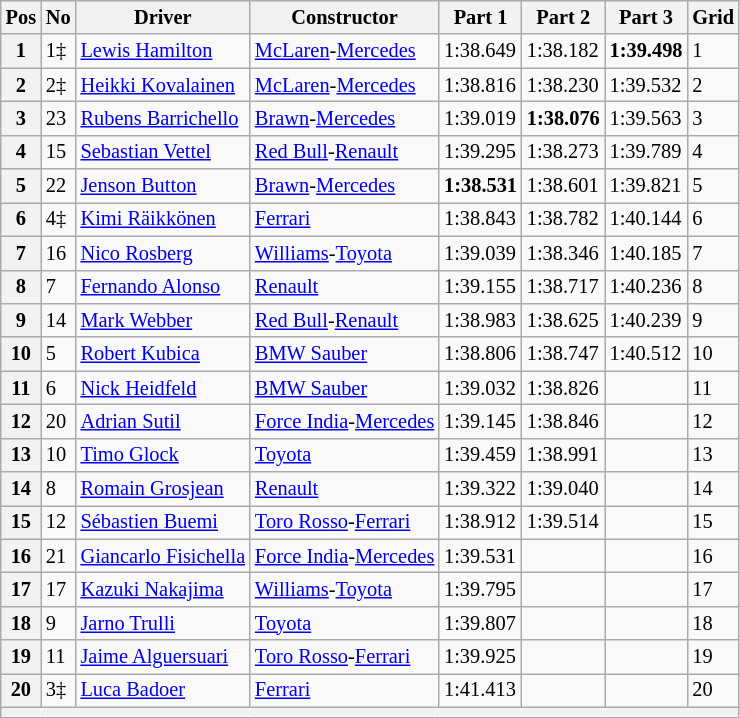<table class="wikitable sortable" style="font-size: 85%">
<tr>
<th>Pos</th>
<th>No</th>
<th>Driver</th>
<th>Constructor</th>
<th>Part 1</th>
<th>Part 2</th>
<th>Part 3</th>
<th>Grid</th>
</tr>
<tr>
<th>1</th>
<td>1‡</td>
<td> <a href='#'>Lewis Hamilton</a></td>
<td><a href='#'>McLaren</a>-<a href='#'>Mercedes</a></td>
<td>1:38.649</td>
<td>1:38.182</td>
<td><strong>1:39.498</strong></td>
<td>1</td>
</tr>
<tr>
<th>2</th>
<td>2‡</td>
<td> <a href='#'>Heikki Kovalainen</a></td>
<td><a href='#'>McLaren</a>-<a href='#'>Mercedes</a></td>
<td>1:38.816</td>
<td>1:38.230</td>
<td>1:39.532</td>
<td>2</td>
</tr>
<tr>
<th>3</th>
<td>23</td>
<td> <a href='#'>Rubens Barrichello</a></td>
<td><a href='#'>Brawn</a>-<a href='#'>Mercedes</a></td>
<td>1:39.019</td>
<td><strong>1:38.076</strong></td>
<td>1:39.563</td>
<td>3</td>
</tr>
<tr>
<th>4</th>
<td>15</td>
<td> <a href='#'>Sebastian Vettel</a></td>
<td><a href='#'>Red Bull</a>-<a href='#'>Renault</a></td>
<td>1:39.295</td>
<td>1:38.273</td>
<td>1:39.789</td>
<td>4</td>
</tr>
<tr>
<th>5</th>
<td>22</td>
<td> <a href='#'>Jenson Button</a></td>
<td><a href='#'>Brawn</a>-<a href='#'>Mercedes</a></td>
<td><strong>1:38.531</strong></td>
<td>1:38.601</td>
<td>1:39.821</td>
<td>5</td>
</tr>
<tr>
<th>6</th>
<td>4‡</td>
<td> <a href='#'>Kimi Räikkönen</a></td>
<td><a href='#'>Ferrari</a></td>
<td>1:38.843</td>
<td>1:38.782</td>
<td>1:40.144</td>
<td>6</td>
</tr>
<tr>
<th>7</th>
<td>16</td>
<td> <a href='#'>Nico Rosberg</a></td>
<td><a href='#'>Williams</a>-<a href='#'>Toyota</a></td>
<td>1:39.039</td>
<td>1:38.346</td>
<td>1:40.185</td>
<td>7</td>
</tr>
<tr>
<th>8</th>
<td>7</td>
<td> <a href='#'>Fernando Alonso</a></td>
<td><a href='#'>Renault</a></td>
<td>1:39.155</td>
<td>1:38.717</td>
<td>1:40.236</td>
<td>8</td>
</tr>
<tr>
<th>9</th>
<td>14</td>
<td> <a href='#'>Mark Webber</a></td>
<td><a href='#'>Red Bull</a>-<a href='#'>Renault</a></td>
<td>1:38.983</td>
<td>1:38.625</td>
<td>1:40.239</td>
<td>9</td>
</tr>
<tr>
<th>10</th>
<td>5</td>
<td> <a href='#'>Robert Kubica</a></td>
<td><a href='#'>BMW Sauber</a></td>
<td>1:38.806</td>
<td>1:38.747</td>
<td>1:40.512</td>
<td>10</td>
</tr>
<tr>
<th>11</th>
<td>6</td>
<td> <a href='#'>Nick Heidfeld</a></td>
<td><a href='#'>BMW Sauber</a></td>
<td>1:39.032</td>
<td>1:38.826</td>
<td></td>
<td>11</td>
</tr>
<tr>
<th>12</th>
<td>20</td>
<td> <a href='#'>Adrian Sutil</a></td>
<td><a href='#'>Force India</a>-<a href='#'>Mercedes</a></td>
<td>1:39.145</td>
<td>1:38.846</td>
<td></td>
<td>12</td>
</tr>
<tr>
<th>13</th>
<td>10</td>
<td> <a href='#'>Timo Glock</a></td>
<td><a href='#'>Toyota</a></td>
<td>1:39.459</td>
<td>1:38.991</td>
<td></td>
<td>13</td>
</tr>
<tr>
<th>14</th>
<td>8</td>
<td> <a href='#'>Romain Grosjean</a></td>
<td><a href='#'>Renault</a></td>
<td>1:39.322</td>
<td>1:39.040</td>
<td></td>
<td>14</td>
</tr>
<tr>
<th>15</th>
<td>12</td>
<td> <a href='#'>Sébastien Buemi</a></td>
<td><a href='#'>Toro Rosso</a>-<a href='#'>Ferrari</a></td>
<td>1:38.912</td>
<td>1:39.514</td>
<td></td>
<td>15</td>
</tr>
<tr>
<th>16</th>
<td>21</td>
<td> <a href='#'>Giancarlo Fisichella</a></td>
<td><a href='#'>Force India</a>-<a href='#'>Mercedes</a></td>
<td>1:39.531</td>
<td></td>
<td></td>
<td>16</td>
</tr>
<tr>
<th>17</th>
<td>17</td>
<td> <a href='#'>Kazuki Nakajima</a></td>
<td><a href='#'>Williams</a>-<a href='#'>Toyota</a></td>
<td>1:39.795</td>
<td></td>
<td></td>
<td>17</td>
</tr>
<tr>
<th>18</th>
<td>9</td>
<td> <a href='#'>Jarno Trulli</a></td>
<td><a href='#'>Toyota</a></td>
<td>1:39.807</td>
<td></td>
<td></td>
<td>18</td>
</tr>
<tr>
<th>19</th>
<td>11</td>
<td> <a href='#'>Jaime Alguersuari</a></td>
<td><a href='#'>Toro Rosso</a>-<a href='#'>Ferrari</a></td>
<td>1:39.925</td>
<td></td>
<td></td>
<td>19</td>
</tr>
<tr>
<th>20</th>
<td>3‡</td>
<td> <a href='#'>Luca Badoer</a></td>
<td><a href='#'>Ferrari</a></td>
<td>1:41.413</td>
<td></td>
<td></td>
<td>20</td>
</tr>
<tr>
<th colspan="8"></th>
</tr>
</table>
